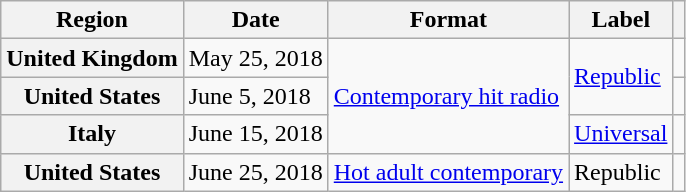<table class="wikitable plainrowheaders">
<tr>
<th scope="col">Region</th>
<th scope="col">Date</th>
<th scope="col">Format</th>
<th scope="col">Label</th>
<th scope="col"></th>
</tr>
<tr>
<th scope="row">United Kingdom</th>
<td>May 25, 2018</td>
<td rowspan="3"><a href='#'>Contemporary hit radio</a></td>
<td rowspan="2"><a href='#'>Republic</a></td>
<td></td>
</tr>
<tr>
<th scope="row">United States</th>
<td>June 5, 2018</td>
<td></td>
</tr>
<tr>
<th scope="row">Italy</th>
<td>June 15, 2018</td>
<td><a href='#'>Universal</a></td>
<td></td>
</tr>
<tr>
<th scope="row">United States</th>
<td>June 25, 2018</td>
<td><a href='#'>Hot adult contemporary</a></td>
<td>Republic</td>
<td></td>
</tr>
</table>
